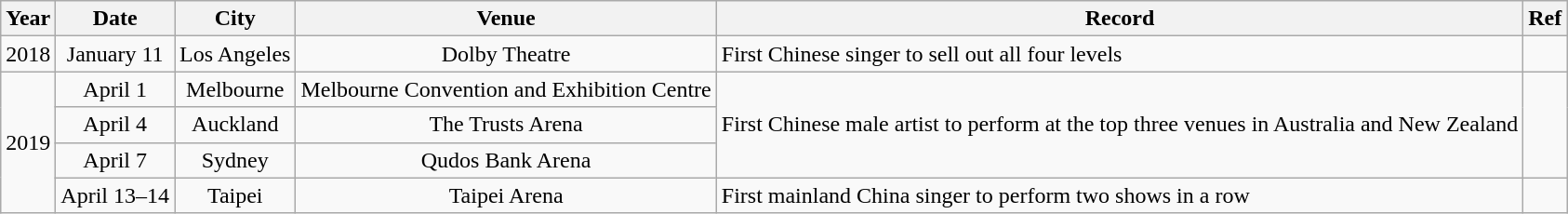<table class="wikitable" style="text-align:center">
<tr>
<th>Year</th>
<th>Date</th>
<th>City</th>
<th>Venue</th>
<th>Record</th>
<th>Ref</th>
</tr>
<tr>
<td>2018</td>
<td>January 11</td>
<td>Los Angeles</td>
<td>Dolby Theatre</td>
<td style="text-align:left;">First Chinese singer to sell out all four levels</td>
<td></td>
</tr>
<tr>
<td rowspan="4">2019</td>
<td>April 1</td>
<td>Melbourne</td>
<td>Melbourne Convention and Exhibition Centre</td>
<td rowspan="3" style="text-align:left;">First Chinese male artist to perform at the top three venues in Australia and New Zealand</td>
<td rowspan="3"></td>
</tr>
<tr>
<td>April 4</td>
<td>Auckland</td>
<td>The Trusts Arena</td>
</tr>
<tr>
<td>April 7</td>
<td>Sydney</td>
<td>Qudos Bank Arena</td>
</tr>
<tr>
<td>April 13–14</td>
<td>Taipei</td>
<td>Taipei Arena</td>
<td style="text-align:left;">First mainland China singer to perform two shows in a row</td>
<td></td>
</tr>
</table>
